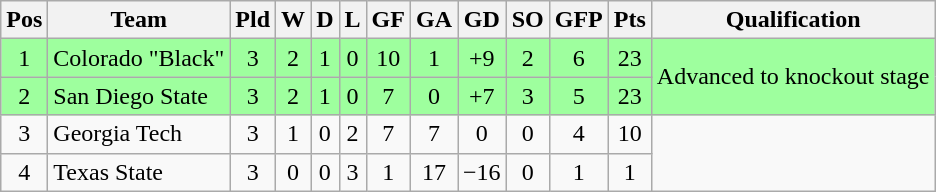<table class="wikitable" style="text-align:center">
<tr>
<th>Pos</th>
<th>Team</th>
<th>Pld</th>
<th>W</th>
<th>D</th>
<th>L</th>
<th>GF</th>
<th>GA</th>
<th>GD</th>
<th>SO</th>
<th>GFP</th>
<th>Pts</th>
<th>Qualification</th>
</tr>
<tr bgcolor="#9eff9e">
<td>1</td>
<td style="text-align:left">Colorado "Black"</td>
<td>3</td>
<td>2</td>
<td>1</td>
<td>0</td>
<td>10</td>
<td>1</td>
<td>+9</td>
<td>2</td>
<td>6</td>
<td>23</td>
<td rowspan="2">Advanced to knockout stage</td>
</tr>
<tr bgcolor="#9eff9e">
<td>2</td>
<td style="text-align:left">San Diego State</td>
<td>3</td>
<td>2</td>
<td>1</td>
<td>0</td>
<td>7</td>
<td>0</td>
<td>+7</td>
<td>3</td>
<td>5</td>
<td>23</td>
</tr>
<tr>
<td>3</td>
<td style="text-align:left">Georgia Tech</td>
<td>3</td>
<td>1</td>
<td>0</td>
<td>2</td>
<td>7</td>
<td>7</td>
<td>0</td>
<td>0</td>
<td>4</td>
<td>10</td>
<td rowspan="2"></td>
</tr>
<tr>
<td>4</td>
<td style="text-align:left">Texas State</td>
<td>3</td>
<td>0</td>
<td>0</td>
<td>3</td>
<td>1</td>
<td>17</td>
<td>−16</td>
<td>0</td>
<td>1</td>
<td>1</td>
</tr>
</table>
